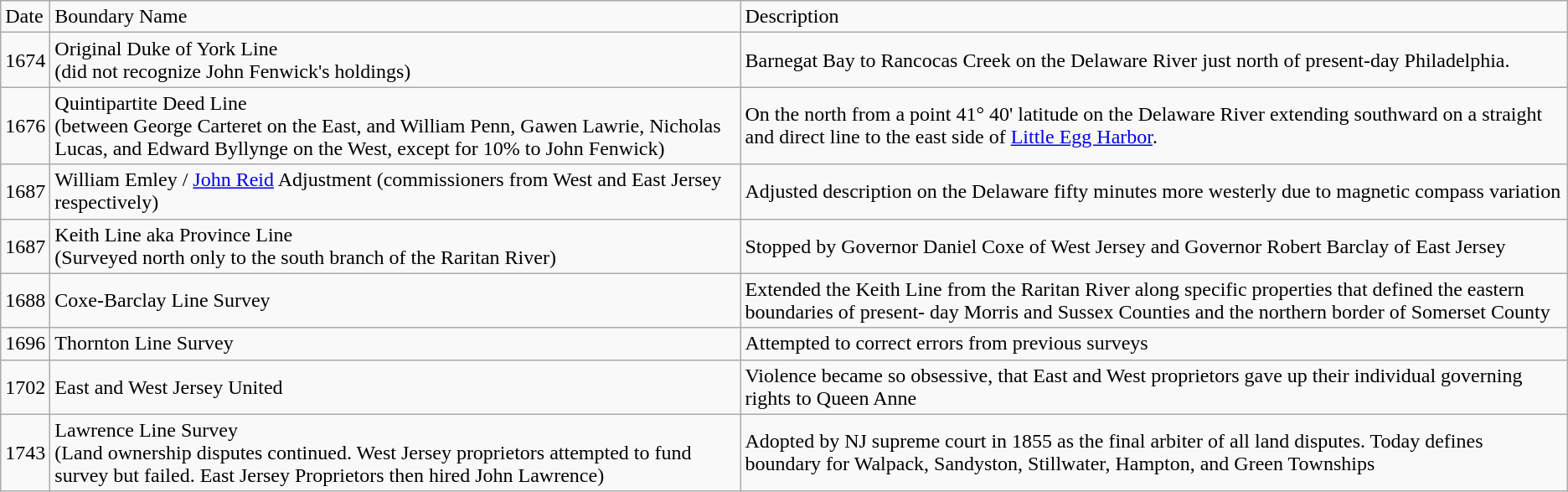<table class="wikitable">
<tr>
<td>Date</td>
<td>Boundary Name</td>
<td>Description</td>
</tr>
<tr>
<td>1674</td>
<td>Original Duke of York Line<br>(did not recognize John Fenwick's holdings)</td>
<td>Barnegat Bay to Rancocas Creek on the Delaware River just north of present-day Philadelphia.</td>
</tr>
<tr>
<td>1676</td>
<td>Quintipartite Deed Line<br>(between George Carteret on the East, and William Penn, Gawen Lawrie, Nicholas Lucas, and Edward Byllynge on the West, except for 10% to John Fenwick)
<br></td>
<td>On the north from a point 41° 40' latitude on the Delaware River extending southward on a straight and direct line to the east side of <a href='#'>Little Egg Harbor</a>.</td>
</tr>
<tr>
<td>1687</td>
<td>William Emley / <a href='#'>John Reid</a> Adjustment (commissioners from West and East Jersey respectively)</td>
<td>Adjusted description on the Delaware fifty minutes more westerly due to magnetic compass variation</td>
</tr>
<tr>
<td>1687</td>
<td>Keith Line aka Province Line<br>(Surveyed north only to the south branch of the Raritan River)</td>
<td>Stopped by Governor Daniel Coxe of West Jersey and Governor Robert Barclay of East Jersey</td>
</tr>
<tr>
<td>1688</td>
<td>Coxe-Barclay Line Survey</td>
<td>Extended the Keith Line from the Raritan River along specific properties that defined the eastern boundaries of present- day Morris and Sussex Counties and the northern border of Somerset County</td>
</tr>
<tr>
<td>1696</td>
<td>Thornton Line Survey</td>
<td>Attempted to correct errors from previous surveys</td>
</tr>
<tr>
<td>1702</td>
<td>East and West Jersey United</td>
<td>Violence became so obsessive, that East and West proprietors gave up their individual governing rights to Queen Anne</td>
</tr>
<tr>
<td>1743</td>
<td>Lawrence Line Survey<br>(Land ownership disputes continued. West Jersey proprietors attempted to fund survey but failed. East Jersey Proprietors then hired John Lawrence)</td>
<td>Adopted by NJ supreme court in 1855 as the final arbiter of all land disputes. Today defines boundary for Walpack, Sandyston, Stillwater, Hampton, and Green Townships</td>
</tr>
</table>
